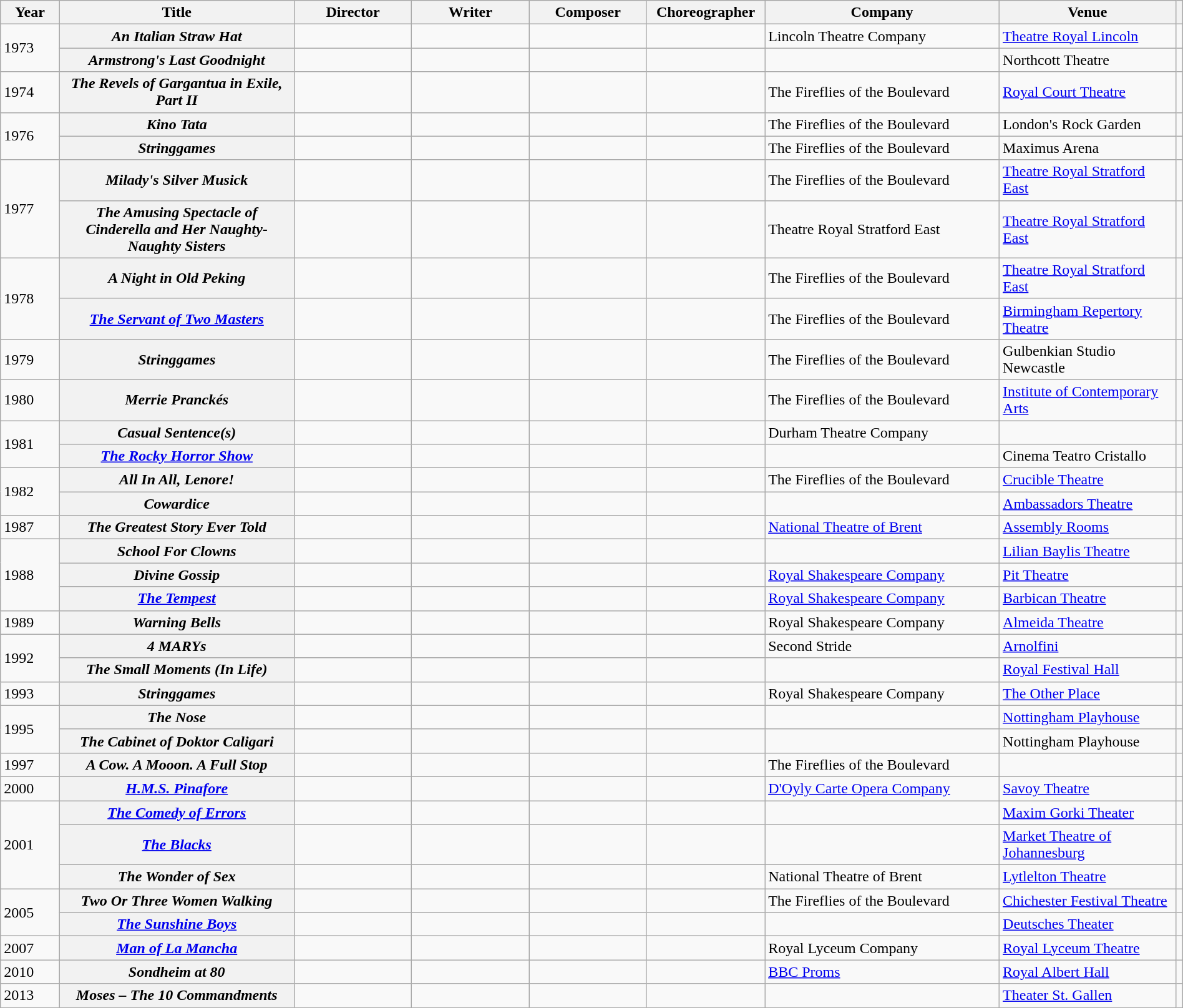<table class="wikitable plainrowheaders sortable" width="100%">
<tr>
<th scope="col" width="5%">Year</th>
<th scope="col" width="20%">Title</th>
<th scope="col" width="10%">Director</th>
<th scope="col" width="10%">Writer</th>
<th scope="col" width="10%">Composer</th>
<th scope="col" width="10%">Choreographer</th>
<th scope="col" width="20%">Company</th>
<th scope="col" width="20%">Venue</th>
<th scope="col" class="unsortable" width="5%"></th>
</tr>
<tr>
<td rowspan=2>1973</td>
<th scope="row"><em>An Italian Straw Hat</em></th>
<td></td>
<td></td>
<td></td>
<td></td>
<td>Lincoln Theatre Company</td>
<td><a href='#'>Theatre Royal Lincoln</a></td>
<td></td>
</tr>
<tr>
<th scope="row"><em>Armstrong's Last Goodnight</em></th>
<td></td>
<td></td>
<td></td>
<td></td>
<td></td>
<td>Northcott Theatre</td>
<td></td>
</tr>
<tr>
<td>1974</td>
<th scope="row"><em>The Revels of Gargantua in Exile, Part II</em></th>
<td></td>
<td></td>
<td></td>
<td></td>
<td>The Fireflies of the Boulevard</td>
<td><a href='#'>Royal Court Theatre</a></td>
<td></td>
</tr>
<tr>
<td rowspan=2>1976</td>
<th scope="row"><em>Kino Tata</em></th>
<td></td>
<td></td>
<td></td>
<td></td>
<td>The Fireflies of the Boulevard</td>
<td>London's Rock Garden</td>
<td></td>
</tr>
<tr>
<th scope="row"><em>Stringgames</em></th>
<td></td>
<td></td>
<td></td>
<td></td>
<td>The Fireflies of the Boulevard</td>
<td>Maximus Arena</td>
<td></td>
</tr>
<tr>
<td rowspan=2>1977</td>
<th scope="row"><em>Milady's Silver Musick</em></th>
<td></td>
<td></td>
<td></td>
<td></td>
<td>The Fireflies of the Boulevard</td>
<td><a href='#'>Theatre Royal Stratford East</a></td>
<td></td>
</tr>
<tr>
<th scope="row"><em>The Amusing Spectacle of Cinderella and Her Naughty-Naughty Sisters</em></th>
<td></td>
<td></td>
<td></td>
<td></td>
<td>Theatre Royal Stratford East</td>
<td><a href='#'>Theatre Royal Stratford East</a></td>
<td></td>
</tr>
<tr>
<td rowspan=2>1978</td>
<th scope="row"><em>A Night in Old Peking</em></th>
<td></td>
<td></td>
<td></td>
<td></td>
<td>The Fireflies of the Boulevard</td>
<td><a href='#'>Theatre Royal Stratford East</a></td>
<td></td>
</tr>
<tr>
<th scope="row"><em><a href='#'>The Servant of Two Masters</a></em></th>
<td></td>
<td></td>
<td></td>
<td></td>
<td>The Fireflies of the Boulevard</td>
<td><a href='#'>Birmingham Repertory Theatre</a></td>
<td></td>
</tr>
<tr>
<td>1979</td>
<th scope="row"><em>Stringgames</em></th>
<td></td>
<td></td>
<td></td>
<td></td>
<td>The Fireflies of the Boulevard</td>
<td>Gulbenkian Studio Newcastle</td>
<td></td>
</tr>
<tr>
<td>1980</td>
<th scope="row"><em>Merrie Pranckés</em></th>
<td></td>
<td></td>
<td></td>
<td></td>
<td>The Fireflies of the Boulevard</td>
<td><a href='#'>Institute of Contemporary Arts</a></td>
<td></td>
</tr>
<tr>
<td rowspan=2>1981</td>
<th scope="row"><em>Casual Sentence(s)</em></th>
<td></td>
<td></td>
<td></td>
<td></td>
<td>Durham Theatre Company</td>
<td></td>
<td><br></td>
</tr>
<tr>
<th scope="row"><em><a href='#'>The Rocky Horror Show</a></em></th>
<td></td>
<td></td>
<td></td>
<td></td>
<td></td>
<td>Cinema Teatro Cristallo</td>
<td></td>
</tr>
<tr>
<td rowspan=2>1982</td>
<th scope="row"><em>All In All, Lenore!</em></th>
<td></td>
<td></td>
<td></td>
<td></td>
<td>The Fireflies of the Boulevard</td>
<td><a href='#'>Crucible Theatre</a></td>
<td></td>
</tr>
<tr>
<th scope="row"><em>Cowardice</em></th>
<td></td>
<td></td>
<td></td>
<td></td>
<td></td>
<td><a href='#'>Ambassadors Theatre</a></td>
<td></td>
</tr>
<tr>
<td>1987</td>
<th scope="row"><em>The Greatest Story Ever Told</em></th>
<td></td>
<td></td>
<td></td>
<td></td>
<td><a href='#'>National Theatre of Brent</a></td>
<td><a href='#'>Assembly Rooms</a></td>
<td></td>
</tr>
<tr>
<td rowspan=3>1988</td>
<th scope="row"><em>School For Clowns</em></th>
<td></td>
<td></td>
<td></td>
<td></td>
<td></td>
<td><a href='#'>Lilian Baylis Theatre</a></td>
<td></td>
</tr>
<tr>
<th scope="row"><em>Divine Gossip</em></th>
<td></td>
<td></td>
<td></td>
<td></td>
<td><a href='#'>Royal Shakespeare Company</a></td>
<td><a href='#'>Pit Theatre</a></td>
<td></td>
</tr>
<tr>
<th scope="row"><em><a href='#'>The Tempest</a></em></th>
<td></td>
<td></td>
<td></td>
<td></td>
<td><a href='#'>Royal Shakespeare Company</a></td>
<td><a href='#'>Barbican Theatre</a></td>
<td></td>
</tr>
<tr>
<td>1989</td>
<th scope="row"><em>Warning Bells</em></th>
<td></td>
<td></td>
<td></td>
<td></td>
<td>Royal Shakespeare Company</td>
<td><a href='#'>Almeida Theatre</a></td>
<td></td>
</tr>
<tr>
<td rowspan=2>1992</td>
<th scope="row"><em>4 MARYs</em></th>
<td></td>
<td></td>
<td></td>
<td></td>
<td>Second Stride</td>
<td><a href='#'>Arnolfini</a></td>
<td></td>
</tr>
<tr>
<th scope="row"><em>The Small Moments (In Life)</em></th>
<td></td>
<td></td>
<td></td>
<td></td>
<td></td>
<td><a href='#'>Royal Festival Hall</a></td>
<td></td>
</tr>
<tr>
<td>1993</td>
<th scope="row"><em>Stringgames</em></th>
<td></td>
<td></td>
<td></td>
<td></td>
<td>Royal Shakespeare Company</td>
<td><a href='#'>The Other Place</a></td>
<td></td>
</tr>
<tr>
<td rowspan=2>1995</td>
<th scope="row"><em>The Nose</em></th>
<td></td>
<td></td>
<td></td>
<td></td>
<td></td>
<td><a href='#'>Nottingham Playhouse</a></td>
<td></td>
</tr>
<tr>
<th scope="row"><em>The Cabinet of Doktor Caligari</em></th>
<td></td>
<td></td>
<td></td>
<td></td>
<td></td>
<td>Nottingham Playhouse</td>
<td></td>
</tr>
<tr>
<td>1997</td>
<th scope="row"><em>A Cow. A Mooon. A Full Stop</em></th>
<td></td>
<td></td>
<td></td>
<td></td>
<td>The Fireflies of the Boulevard</td>
<td></td>
<td></td>
</tr>
<tr>
<td>2000</td>
<th scope="row"><em><a href='#'>H.M.S. Pinafore</a></em></th>
<td></td>
<td></td>
<td></td>
<td></td>
<td><a href='#'>D'Oyly Carte Opera Company</a></td>
<td><a href='#'>Savoy Theatre</a></td>
<td></td>
</tr>
<tr>
<td rowspan=3>2001</td>
<th scope="row"><em><a href='#'>The Comedy of Errors</a></em></th>
<td></td>
<td></td>
<td></td>
<td></td>
<td></td>
<td><a href='#'>Maxim Gorki Theater</a></td>
<td></td>
</tr>
<tr>
<th scope="row"><em><a href='#'>The Blacks</a></em></th>
<td></td>
<td></td>
<td></td>
<td></td>
<td></td>
<td><a href='#'>Market Theatre of Johannesburg</a></td>
<td></td>
</tr>
<tr>
<th scope="row"><em>The Wonder of Sex</em></th>
<td></td>
<td></td>
<td></td>
<td></td>
<td>National Theatre of Brent</td>
<td><a href='#'>Lytlelton Theatre</a></td>
<td></td>
</tr>
<tr>
<td rowspan=2>2005</td>
<th scope="row"><em>Two Or Three Women Walking</em></th>
<td></td>
<td></td>
<td></td>
<td></td>
<td>The Fireflies of the Boulevard</td>
<td><a href='#'>Chichester Festival Theatre</a></td>
<td></td>
</tr>
<tr>
<th scope="row"><em><a href='#'>The Sunshine Boys</a></em></th>
<td></td>
<td></td>
<td></td>
<td></td>
<td></td>
<td><a href='#'>Deutsches Theater</a></td>
<td></td>
</tr>
<tr>
<td>2007</td>
<th scope="row"><em><a href='#'>Man of La Mancha</a></em></th>
<td></td>
<td></td>
<td></td>
<td></td>
<td>Royal Lyceum Company</td>
<td><a href='#'>Royal Lyceum Theatre</a></td>
<td></td>
</tr>
<tr>
<td>2010</td>
<th scope="row"><em>Sondheim at 80</em></th>
<td></td>
<td></td>
<td></td>
<td></td>
<td><a href='#'>BBC Proms</a></td>
<td><a href='#'>Royal Albert Hall</a></td>
<td></td>
</tr>
<tr>
<td>2013</td>
<th scope="row"><em>Moses – The 10 Commandments</em></th>
<td></td>
<td></td>
<td></td>
<td></td>
<td></td>
<td><a href='#'>Theater St. Gallen</a></td>
<td></td>
</tr>
</table>
